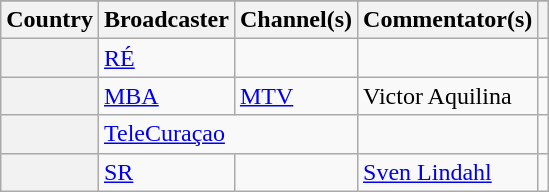<table class="wikitable plainrowheaders">
<tr>
</tr>
<tr>
<th scope="col">Country</th>
<th scope="col">Broadcaster</th>
<th scope="col">Channel(s)</th>
<th scope="col">Commentator(s)</th>
<th scope="col"></th>
</tr>
<tr>
<th scope="row"></th>
<td><a href='#'>RÉ</a></td>
<td></td>
<td></td>
<td style="text-align:center"></td>
</tr>
<tr>
<th scope="row"></th>
<td><a href='#'>MBA</a></td>
<td><a href='#'>MTV</a></td>
<td>Victor Aquilina</td>
<td style="text-align:center"></td>
</tr>
<tr>
<th scope="row"></th>
<td colspan="2"><a href='#'>TeleCuraçao</a></td>
<td></td>
<td style="text-align:center"></td>
</tr>
<tr>
<th scope="row"></th>
<td><a href='#'>SR</a></td>
<td></td>
<td><a href='#'>Sven Lindahl</a></td>
<td style="text-align:center"></td>
</tr>
</table>
